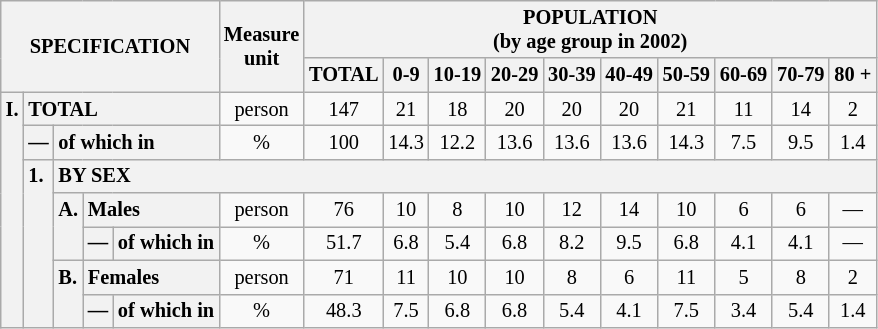<table class="wikitable" style="font-size:85%; text-align:center">
<tr>
<th rowspan="2" colspan="5">SPECIFICATION</th>
<th rowspan="2">Measure<br> unit</th>
<th colspan="10" rowspan="1">POPULATION<br> (by age group in 2002)</th>
</tr>
<tr>
<th>TOTAL</th>
<th>0-9</th>
<th>10-19</th>
<th>20-29</th>
<th>30-39</th>
<th>40-49</th>
<th>50-59</th>
<th>60-69</th>
<th>70-79</th>
<th>80 +</th>
</tr>
<tr>
<th style="text-align:left" valign="top" rowspan="7">I.</th>
<th style="text-align:left" colspan="4">TOTAL</th>
<td>person</td>
<td>147</td>
<td>21</td>
<td>18</td>
<td>20</td>
<td>20</td>
<td>20</td>
<td>21</td>
<td>11</td>
<td>14</td>
<td>2</td>
</tr>
<tr>
<th style="text-align:left" valign="top">—</th>
<th style="text-align:left" colspan="3">of which in</th>
<td>%</td>
<td>100</td>
<td>14.3</td>
<td>12.2</td>
<td>13.6</td>
<td>13.6</td>
<td>13.6</td>
<td>14.3</td>
<td>7.5</td>
<td>9.5</td>
<td>1.4</td>
</tr>
<tr>
<th style="text-align:left" valign="top" rowspan="5">1.</th>
<th style="text-align:left" colspan="14">BY SEX</th>
</tr>
<tr>
<th style="text-align:left" valign="top" rowspan="2">A.</th>
<th style="text-align:left" colspan="2">Males</th>
<td>person</td>
<td>76</td>
<td>10</td>
<td>8</td>
<td>10</td>
<td>12</td>
<td>14</td>
<td>10</td>
<td>6</td>
<td>6</td>
<td>—</td>
</tr>
<tr>
<th style="text-align:left" valign="top">—</th>
<th style="text-align:left" colspan="1">of which in</th>
<td>%</td>
<td>51.7</td>
<td>6.8</td>
<td>5.4</td>
<td>6.8</td>
<td>8.2</td>
<td>9.5</td>
<td>6.8</td>
<td>4.1</td>
<td>4.1</td>
<td>—</td>
</tr>
<tr>
<th style="text-align:left" valign="top" rowspan="2">B.</th>
<th style="text-align:left" colspan="2">Females</th>
<td>person</td>
<td>71</td>
<td>11</td>
<td>10</td>
<td>10</td>
<td>8</td>
<td>6</td>
<td>11</td>
<td>5</td>
<td>8</td>
<td>2</td>
</tr>
<tr>
<th style="text-align:left" valign="top">—</th>
<th style="text-align:left" colspan="1">of which in</th>
<td>%</td>
<td>48.3</td>
<td>7.5</td>
<td>6.8</td>
<td>6.8</td>
<td>5.4</td>
<td>4.1</td>
<td>7.5</td>
<td>3.4</td>
<td>5.4</td>
<td>1.4</td>
</tr>
</table>
